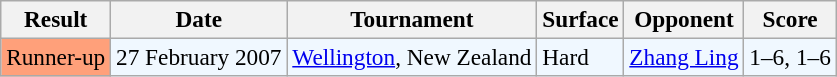<table class="sortable wikitable" style=font-size:97%>
<tr>
<th>Result</th>
<th>Date</th>
<th>Tournament</th>
<th>Surface</th>
<th>Opponent</th>
<th>Score</th>
</tr>
<tr bgcolor="#f0f8ff">
<td bgcolor="FFA07A">Runner-up</td>
<td>27 February 2007</td>
<td><a href='#'>Wellington</a>, New Zealand</td>
<td>Hard</td>
<td> <a href='#'>Zhang Ling</a></td>
<td>1–6, 1–6</td>
</tr>
</table>
